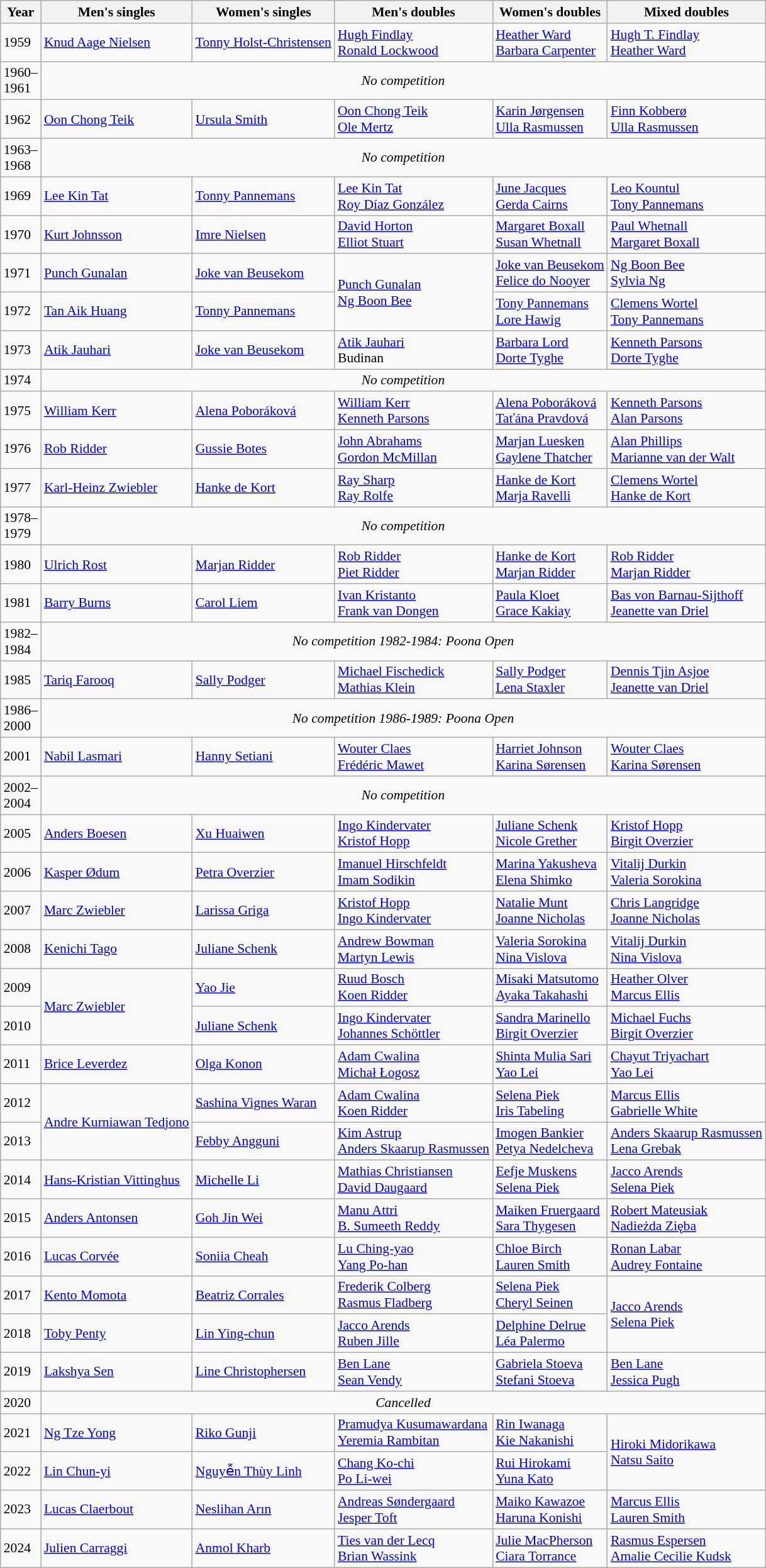<table class=wikitable style="font-size:90%;">
<tr>
<th>Year</th>
<th>Men's singles</th>
<th>Women's singles</th>
<th>Men's doubles</th>
<th>Women's doubles</th>
<th>Mixed doubles</th>
</tr>
<tr>
<td>1959</td>
<td> <a href='#'>Knud Aage Nielsen</a></td>
<td> <a href='#'>Tonny Holst-Christensen</a></td>
<td> <a href='#'>Hugh Findlay</a><br> <a href='#'>Ronald Lockwood</a></td>
<td> <a href='#'>Heather Ward</a><br> <a href='#'>Barbara Carpenter</a></td>
<td> <a href='#'>Hugh T. Findlay</a><br> <a href='#'>Heather Ward</a></td>
</tr>
<tr>
<td>1960–<br>1961</td>
<td colspan=5 align=center><em>No competition</em></td>
</tr>
<tr>
<td>1962</td>
<td> <a href='#'>Oon Chong Teik</a></td>
<td> <a href='#'>Ursula Smith</a></td>
<td> <a href='#'>Oon Chong Teik</a><br> <a href='#'>Ole Mertz</a></td>
<td> <a href='#'>Karin Jørgensen</a><br> <a href='#'>Ulla Rasmussen</a></td>
<td> <a href='#'>Finn Kobberø</a><br> <a href='#'>Ulla Rasmussen</a></td>
</tr>
<tr>
<td>1963–<br>1968</td>
<td colspan=5 align=center><em>No competition</em></td>
</tr>
<tr>
<td>1969</td>
<td> <a href='#'>Lee Kin Tat</a></td>
<td> <a href='#'>Tonny Pannemans</a></td>
<td> <a href='#'>Lee Kin Tat</a><br> <a href='#'>Roy Díaz González</a></td>
<td> <a href='#'>June Jacques</a><br> <a href='#'>Gerda Cairns</a></td>
<td> <a href='#'>Leo Kountul</a><br> <a href='#'>Tony Pannemans</a></td>
</tr>
<tr>
<td>1970</td>
<td> <a href='#'>Kurt Johnsson</a></td>
<td> <a href='#'>Imre Nielsen</a></td>
<td> <a href='#'>David Horton</a><br> <a href='#'>Elliot Stuart</a></td>
<td> <a href='#'>Margaret Boxall</a><br> <a href='#'>Susan Whetnall</a></td>
<td> <a href='#'>Paul Whetnall</a><br> <a href='#'>Margaret Boxall</a></td>
</tr>
<tr>
<td>1971</td>
<td> <a href='#'>Punch Gunalan</a></td>
<td> <a href='#'>Joke van Beusekom</a></td>
<td rowspan=2> <a href='#'>Punch Gunalan</a><br> <a href='#'>Ng Boon Bee</a></td>
<td> <a href='#'>Joke van Beusekom</a><br> <a href='#'>Felice do Nooyer</a></td>
<td> <a href='#'>Ng Boon Bee</a><br> <a href='#'>Sylvia Ng</a></td>
</tr>
<tr>
<td>1972</td>
<td> <a href='#'>Tan Aik Huang</a></td>
<td> <a href='#'>Tonny Pannemans</a></td>
<td> <a href='#'>Tony Pannemans</a><br> <a href='#'>Lore Hawig</a></td>
<td> <a href='#'>Clemens Wortel</a><br> <a href='#'>Tony Pannemans</a></td>
</tr>
<tr>
<td>1973</td>
<td> <a href='#'>Atik Jauhari</a></td>
<td> <a href='#'>Joke van Beusekom</a></td>
<td> <a href='#'>Atik Jauhari</a><br> Budinan</td>
<td> <a href='#'>Barbara Lord</a><br> <a href='#'>Dorte Tyghe</a></td>
<td> <a href='#'>Kenneth Parsons</a> <br> <a href='#'>Dorte Tyghe</a></td>
</tr>
<tr>
<td>1974</td>
<td colspan=5 align=center><em>No competition</em></td>
</tr>
<tr>
<td>1975</td>
<td> <a href='#'>William Kerr</a></td>
<td> <a href='#'>Alena Poboráková</a></td>
<td> <a href='#'>William Kerr</a><br> <a href='#'>Kenneth Parsons</a></td>
<td> <a href='#'>Alena Poboráková</a><br> <a href='#'>Taťána Pravdová</a></td>
<td> <a href='#'>Kenneth Parsons</a><br> <a href='#'>Alan Parsons</a></td>
</tr>
<tr>
<td>1976</td>
<td> <a href='#'>Rob Ridder</a></td>
<td> <a href='#'>Gussie Botes</a></td>
<td> <a href='#'>John Abrahams</a><br> <a href='#'>Gordon McMillan</a></td>
<td> <a href='#'>Marjan Luesken</a><br> <a href='#'>Gaylene Thatcher</a></td>
<td> <a href='#'>Alan Phillips</a><br> <a href='#'>Marianne van der Walt</a></td>
</tr>
<tr>
<td>1977</td>
<td> <a href='#'>Karl-Heinz Zwiebler</a></td>
<td> <a href='#'>Hanke de Kort</a></td>
<td> <a href='#'>Ray Sharp</a><br> <a href='#'>Ray Rolfe</a></td>
<td> <a href='#'>Hanke de Kort</a><br> <a href='#'>Marja Ravelli</a></td>
<td> <a href='#'>Clemens Wortel</a><br> <a href='#'>Hanke de Kort</a></td>
</tr>
<tr>
<td>1978–<br>1979</td>
<td colspan=5 align=center><em>No competition</em></td>
</tr>
<tr>
<td>1980</td>
<td> <a href='#'>Ulrich Rost</a></td>
<td> <a href='#'>Marjan Ridder</a></td>
<td> <a href='#'>Rob Ridder</a><br> <a href='#'>Piet Ridder</a></td>
<td> <a href='#'>Hanke de Kort</a><br> <a href='#'>Marjan Ridder</a></td>
<td> <a href='#'>Rob Ridder</a><br> <a href='#'>Marjan Ridder</a></td>
</tr>
<tr>
<td>1981</td>
<td> <a href='#'>Barry Burns</a></td>
<td> <a href='#'>Carol Liem</a></td>
<td> <a href='#'>Ivan Kristanto</a><br> <a href='#'>Frank van Dongen</a></td>
<td> <a href='#'>Paula Kloet</a><br> <a href='#'>Grace Kakiay</a></td>
<td> <a href='#'>Bas von Barnau-Sijthoff</a><br> <a href='#'>Jeanette van Driel</a></td>
</tr>
<tr>
<td>1982–<br>1984</td>
<td colspan=5 align=center><em>No competition 1982-1984: Poona Open</em></td>
</tr>
<tr>
<td>1985</td>
<td> <a href='#'>Tariq Farooq</a></td>
<td> <a href='#'>Sally Podger</a></td>
<td> <a href='#'>Michael Fischedick</a><br> <a href='#'>Mathias Klein</a></td>
<td> <a href='#'>Sally Podger</a><br> <a href='#'>Lena Staxler</a></td>
<td> <a href='#'>Dennis Tjin Asjoe</a><br> <a href='#'>Jeanette van Driel</a></td>
</tr>
<tr>
<td>1986–<br>2000</td>
<td colspan=5 align=center><em>No competition 1986-1989: Poona Open</em></td>
</tr>
<tr>
<td>2001</td>
<td> <a href='#'>Nabil Lasmari</a></td>
<td> <a href='#'>Hanny Setiani</a></td>
<td> <a href='#'>Wouter Claes</a><br> <a href='#'>Frédéric Mawet</a></td>
<td> <a href='#'>Harriet Johnson</a><br> <a href='#'>Karina Sørensen</a></td>
<td> <a href='#'>Wouter Claes</a><br> <a href='#'>Karina Sørensen</a></td>
</tr>
<tr>
<td>2002–<br>2004</td>
<td colspan=5 align=center><em>No competition</em></td>
</tr>
<tr>
<td>2005</td>
<td> <a href='#'>Anders Boesen</a></td>
<td> <a href='#'>Xu Huaiwen</a></td>
<td> <a href='#'>Ingo Kindervater</a><br> <a href='#'>Kristof Hopp</a></td>
<td> <a href='#'>Juliane Schenk</a><br> <a href='#'>Nicole Grether</a></td>
<td> <a href='#'>Kristof Hopp</a><br> <a href='#'>Birgit Overzier</a></td>
</tr>
<tr>
<td>2006</td>
<td> <a href='#'>Kasper Ødum</a></td>
<td> <a href='#'>Petra Overzier</a></td>
<td> <a href='#'>Imanuel Hirschfeldt</a><br> <a href='#'>Imam Sodikin</a></td>
<td> <a href='#'>Marina Yakusheva</a><br> <a href='#'>Elena Shimko</a></td>
<td> <a href='#'>Vitalij Durkin</a><br> <a href='#'>Valeria Sorokina</a></td>
</tr>
<tr>
<td>2007</td>
<td> <a href='#'>Marc Zwiebler</a></td>
<td> <a href='#'>Larissa Griga</a></td>
<td> <a href='#'>Kristof Hopp</a><br> <a href='#'>Ingo Kindervater</a></td>
<td> <a href='#'>Natalie Munt</a><br> <a href='#'>Joanne Nicholas</a></td>
<td> <a href='#'>Chris Langridge</a><br> <a href='#'>Joanne Nicholas</a></td>
</tr>
<tr>
<td>2008</td>
<td> <a href='#'>Kenichi Tago</a></td>
<td> <a href='#'>Juliane Schenk</a></td>
<td> <a href='#'>Andrew Bowman</a><br> <a href='#'>Martyn Lewis</a></td>
<td> <a href='#'>Valeria Sorokina</a><br> <a href='#'>Nina Vislova</a></td>
<td> <a href='#'>Vitalij Durkin</a><br> <a href='#'>Nina Vislova</a></td>
</tr>
<tr>
<td>2009</td>
<td rowspan=2> <a href='#'>Marc Zwiebler</a></td>
<td> <a href='#'>Yao Jie</a></td>
<td> <a href='#'>Ruud Bosch</a><br> <a href='#'>Koen Ridder</a></td>
<td> <a href='#'>Misaki Matsutomo</a><br> <a href='#'>Ayaka Takahashi</a></td>
<td> <a href='#'>Heather Olver</a><br> <a href='#'>Marcus Ellis</a></td>
</tr>
<tr>
<td>2010</td>
<td> <a href='#'>Juliane Schenk</a></td>
<td> <a href='#'>Ingo Kindervater</a><br> <a href='#'>Johannes Schöttler</a></td>
<td> <a href='#'>Sandra Marinello</a><br> <a href='#'>Birgit Overzier</a></td>
<td> <a href='#'>Michael Fuchs</a><br> <a href='#'>Birgit Overzier</a></td>
</tr>
<tr>
<td>2011</td>
<td> <a href='#'>Brice Leverdez</a></td>
<td> <a href='#'>Olga Konon</a></td>
<td> <a href='#'>Adam Cwalina</a><br> <a href='#'>Michał Łogosz</a></td>
<td> <a href='#'>Shinta Mulia Sari</a><br> <a href='#'>Yao Lei</a></td>
<td> <a href='#'>Chayut Triyachart</a><br> <a href='#'>Yao Lei</a></td>
</tr>
<tr>
<td>2012</td>
<td rowspan=2> <a href='#'>Andre Kurniawan Tedjono</a></td>
<td> <a href='#'>Sashina Vignes Waran</a></td>
<td> <a href='#'>Adam Cwalina</a><br> <a href='#'>Koen Ridder</a></td>
<td> <a href='#'>Selena Piek</a><br> <a href='#'>Iris Tabeling</a></td>
<td> <a href='#'>Marcus Ellis</a><br> <a href='#'>Gabrielle White</a></td>
</tr>
<tr>
<td>2013</td>
<td> <a href='#'>Febby Angguni</a></td>
<td> <a href='#'>Kim Astrup</a><br> <a href='#'>Anders Skaarup Rasmussen</a></td>
<td> <a href='#'>Imogen Bankier</a><br> <a href='#'>Petya Nedelcheva</a></td>
<td> <a href='#'>Anders Skaarup Rasmussen</a><br> <a href='#'>Lena Grebak</a></td>
</tr>
<tr>
<td>2014</td>
<td> <a href='#'>Hans-Kristian Vittinghus</a></td>
<td> <a href='#'>Michelle Li</a></td>
<td> <a href='#'>Mathias Christiansen</a><br> <a href='#'>David Daugaard</a></td>
<td> <a href='#'>Eefje Muskens</a><br> <a href='#'>Selena Piek</a></td>
<td> <a href='#'>Jacco Arends</a><br> <a href='#'>Selena Piek</a></td>
</tr>
<tr>
<td>2015</td>
<td> <a href='#'>Anders Antonsen</a></td>
<td> <a href='#'>Goh Jin Wei</a></td>
<td> <a href='#'>Manu Attri</a><br> <a href='#'>B. Sumeeth Reddy</a></td>
<td> <a href='#'>Maiken Fruergaard</a><br> <a href='#'>Sara Thygesen</a></td>
<td> <a href='#'>Robert Mateusiak</a><br> <a href='#'>Nadieżda Zięba</a></td>
</tr>
<tr>
<td>2016</td>
<td> <a href='#'>Lucas Corvée</a></td>
<td> <a href='#'>Soniia Cheah</a></td>
<td> <a href='#'>Lu Ching-yao</a><br> <a href='#'>Yang Po-han</a></td>
<td> <a href='#'>Chloe Birch</a><br> <a href='#'>Lauren Smith</a></td>
<td> <a href='#'>Ronan Labar</a><br> <a href='#'>Audrey Fontaine</a></td>
</tr>
<tr>
<td>2017</td>
<td> <a href='#'>Kento Momota</a></td>
<td> <a href='#'>Beatriz Corrales</a></td>
<td> <a href='#'>Frederik Colberg</a><br> <a href='#'>Rasmus Fladberg</a></td>
<td> <a href='#'>Selena Piek</a><br> <a href='#'>Cheryl Seinen</a></td>
<td rowspan=2> <a href='#'>Jacco Arends</a><br> <a href='#'>Selena Piek</a></td>
</tr>
<tr>
<td>2018</td>
<td> <a href='#'>Toby Penty</a></td>
<td> <a href='#'>Lin Ying-chun</a></td>
<td> <a href='#'>Jacco Arends</a><br> <a href='#'>Ruben Jille</a></td>
<td> <a href='#'>Delphine Delrue</a><br> <a href='#'>Léa Palermo</a></td>
</tr>
<tr>
<td>2019</td>
<td> <a href='#'>Lakshya Sen</a></td>
<td> <a href='#'>Line Christophersen</a></td>
<td> <a href='#'>Ben Lane</a><br> <a href='#'>Sean Vendy</a></td>
<td> <a href='#'>Gabriela Stoeva</a><br> <a href='#'>Stefani Stoeva</a></td>
<td> <a href='#'>Ben Lane</a><br> <a href='#'>Jessica Pugh</a></td>
</tr>
<tr>
<td>2020</td>
<td colspan="5" align="center"><em>Cancelled</em></td>
</tr>
<tr>
<td>2021</td>
<td> <a href='#'>Ng Tze Yong</a></td>
<td> <a href='#'>Riko Gunji</a></td>
<td> <a href='#'>Pramudya Kusumawardana</a><br> <a href='#'>Yeremia Rambitan</a></td>
<td> <a href='#'>Rin Iwanaga</a><br> <a href='#'>Kie Nakanishi</a></td>
<td rowspan=2> <a href='#'>Hiroki Midorikawa</a><br> <a href='#'>Natsu Saito</a></td>
</tr>
<tr>
<td>2022</td>
<td> <a href='#'>Lin Chun-yi</a></td>
<td> <a href='#'>Nguyễn Thùy Linh</a></td>
<td> <a href='#'>Chang Ko-chi</a><br> <a href='#'>Po Li-wei</a></td>
<td> <a href='#'>Rui Hirokami</a><br> <a href='#'>Yuna Kato</a></td>
</tr>
<tr>
<td>2023</td>
<td> <a href='#'>Lucas Claerbout</a></td>
<td> <a href='#'>Neslihan Arın</a></td>
<td> <a href='#'>Andreas Søndergaard</a><br> <a href='#'>Jesper Toft</a></td>
<td> <a href='#'>Maiko Kawazoe</a><br> <a href='#'>Haruna Konishi</a></td>
<td> <a href='#'>Marcus Ellis</a><br> <a href='#'>Lauren Smith</a></td>
</tr>
<tr>
<td>2024</td>
<td> <a href='#'>Julien Carraggi</a></td>
<td> <a href='#'>Anmol Kharb</a></td>
<td> <a href='#'>Ties van der Lecq</a><br> <a href='#'>Brian Wassink</a></td>
<td> <a href='#'>Julie MacPherson</a><br> <a href='#'>Ciara Torrance</a></td>
<td> <a href='#'>Rasmus Espersen</a><br> <a href='#'>Amalie Cecilie Kudsk</a></td>
</tr>
</table>
